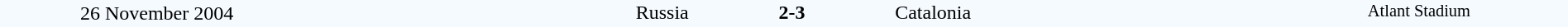<table style="width: 100%; background:#F5FAFF;" cellspacing="0">
<tr>
<td align=center rowspan=3 width=20%>26 November 2004</td>
</tr>
<tr>
<td width=24% align=right>Russia </td>
<td align=center width=13%><strong>2-3</strong></td>
<td width=24%> Catalonia</td>
<td style=font-size:85% rowspan=3 valign=top align=center>Atlant Stadium</td>
</tr>
<tr style=font-size:85%>
<td align=right valign=top></td>
<td></td>
<td></td>
</tr>
</table>
